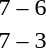<table style="text-align:center">
<tr>
<th width=200></th>
<th width=100></th>
<th width=200></th>
</tr>
<tr>
<td align=right><strong></strong></td>
<td>7 – 6</td>
<td align=left></td>
</tr>
<tr>
<td align=right><strong></strong></td>
<td>7 – 3</td>
<td align=left></td>
</tr>
</table>
